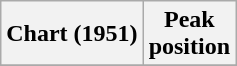<table class="wikitable sortable">
<tr>
<th align="left">Chart (1951)</th>
<th align"center">Peak<br>position</th>
</tr>
<tr>
</tr>
</table>
